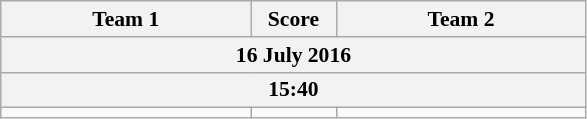<table class="wikitable" style="text-align: center; font-size:90% ">
<tr>
<th align="right" width="160">Team 1</th>
<th width="50">Score</th>
<th align="left" width="160">Team 2</th>
</tr>
<tr>
<th colspan=3>16 July 2016</th>
</tr>
<tr>
<th colspan=3>15:40</th>
</tr>
<tr>
<td align=right></td>
<td align=center></td>
<td align=left><strong></strong></td>
</tr>
</table>
